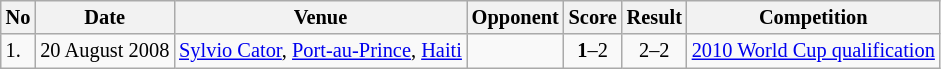<table class="wikitable" style="font-size:85%;">
<tr>
<th>No</th>
<th>Date</th>
<th>Venue</th>
<th>Opponent</th>
<th>Score</th>
<th>Result</th>
<th>Competition</th>
</tr>
<tr>
<td>1.</td>
<td>20 August 2008</td>
<td><a href='#'>Sylvio Cator</a>, <a href='#'>Port-au-Prince</a>, <a href='#'>Haiti</a></td>
<td></td>
<td align=center><strong>1</strong>–2</td>
<td align=center>2–2</td>
<td><a href='#'>2010 World Cup qualification</a></td>
</tr>
</table>
